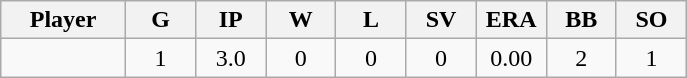<table class="wikitable sortable">
<tr>
<th bgcolor="#DDDDFF" width="16%">Player</th>
<th bgcolor="#DDDDFF" width="9%">G</th>
<th bgcolor="#DDDDFF" width="9%">IP</th>
<th bgcolor="#DDDDFF" width="9%">W</th>
<th bgcolor="#DDDDFF" width="9%">L</th>
<th bgcolor="#DDDDFF" width="9%">SV</th>
<th bgcolor="#DDDDFF" width="9%">ERA</th>
<th bgcolor="#DDDDFF" width="9%">BB</th>
<th bgcolor="#DDDDFF" width="9%">SO</th>
</tr>
<tr align="center">
<td></td>
<td>1</td>
<td>3.0</td>
<td>0</td>
<td>0</td>
<td>0</td>
<td>0.00</td>
<td>2</td>
<td>1</td>
</tr>
</table>
